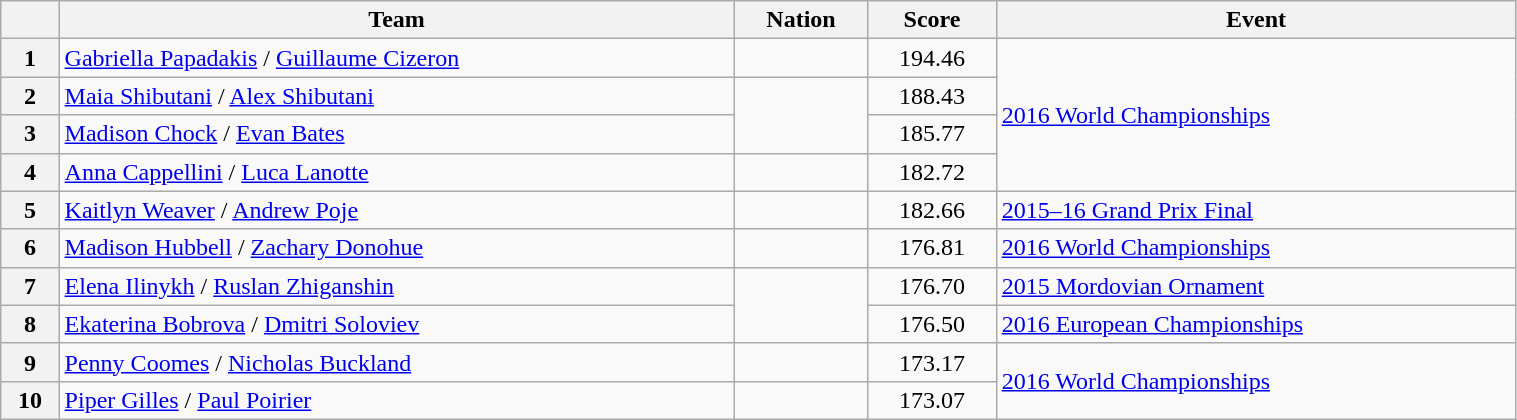<table class="wikitable sortable" style="text-align:left; width:80%">
<tr>
<th scope="col"></th>
<th scope="col">Team</th>
<th scope="col">Nation</th>
<th scope="col">Score</th>
<th scope="col">Event</th>
</tr>
<tr>
<th scope="row">1</th>
<td><a href='#'>Gabriella Papadakis</a> / <a href='#'>Guillaume Cizeron</a></td>
<td></td>
<td style="text-align:center;">194.46</td>
<td rowspan="4"><a href='#'>2016 World Championships</a></td>
</tr>
<tr>
<th scope="row">2</th>
<td><a href='#'>Maia Shibutani</a> / <a href='#'>Alex Shibutani</a></td>
<td rowspan="2"></td>
<td style="text-align:center;">188.43</td>
</tr>
<tr>
<th scope="row">3</th>
<td><a href='#'>Madison Chock</a> / <a href='#'>Evan Bates</a></td>
<td style="text-align:center;">185.77</td>
</tr>
<tr>
<th scope="row">4</th>
<td><a href='#'>Anna Cappellini</a> / <a href='#'>Luca Lanotte</a></td>
<td></td>
<td style="text-align:center;">182.72</td>
</tr>
<tr>
<th scope="row">5</th>
<td><a href='#'>Kaitlyn Weaver</a> / <a href='#'>Andrew Poje</a></td>
<td></td>
<td style="text-align:center;">182.66</td>
<td><a href='#'>2015–16 Grand Prix Final</a></td>
</tr>
<tr>
<th scope="row">6</th>
<td><a href='#'>Madison Hubbell</a> / <a href='#'>Zachary Donohue</a></td>
<td></td>
<td style="text-align:center;">176.81</td>
<td><a href='#'>2016 World Championships</a></td>
</tr>
<tr>
<th scope="row">7</th>
<td><a href='#'>Elena Ilinykh</a> / <a href='#'>Ruslan Zhiganshin</a></td>
<td rowspan="2"></td>
<td style="text-align:center;">176.70</td>
<td><a href='#'>2015 Mordovian Ornament</a></td>
</tr>
<tr>
<th scope="row">8</th>
<td><a href='#'>Ekaterina Bobrova</a> / <a href='#'>Dmitri Soloviev</a></td>
<td style="text-align:center;">176.50</td>
<td><a href='#'>2016 European Championships</a></td>
</tr>
<tr>
<th scope="row">9</th>
<td><a href='#'>Penny Coomes</a> / <a href='#'>Nicholas Buckland</a></td>
<td></td>
<td style="text-align:center;">173.17</td>
<td rowspan="2"><a href='#'>2016 World Championships</a></td>
</tr>
<tr>
<th scope="row">10</th>
<td><a href='#'>Piper Gilles</a> / <a href='#'>Paul Poirier</a></td>
<td></td>
<td style="text-align:center;">173.07</td>
</tr>
</table>
